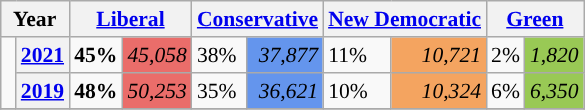<table class="wikitable" style="float:right; width:400; font-size:90%; margin-left:1em;">
<tr>
<th colspan="2" scope="col">Year</th>
<th colspan="2" scope="col"><a href='#'>Liberal</a></th>
<th colspan="2" scope="col"><a href='#'>Conservative</a></th>
<th colspan="2" scope="col"><a href='#'>New Democratic</a></th>
<th colspan="2" scope="col"><a href='#'>Green</a></th>
</tr>
<tr>
<td rowspan="2" style="width: 0.25em; background-color: "></td>
<th><a href='#'>2021</a></th>
<td><strong>45%</strong></td>
<td style="text-align:right; background:#EA6D6A;"><em>45,058</em></td>
<td>38%</td>
<td style="text-align:right; background:#6495ED;"><em>37,877</em></td>
<td>11%</td>
<td style="text-align:right; background:#F4A460;"><em>10,721</em></td>
<td>2%</td>
<td style="text-align:right; background:#99C955;"><em>1,820</em></td>
</tr>
<tr>
<th><a href='#'>2019</a></th>
<td><strong>48%</strong></td>
<td style="text-align:right; background:#EA6D6A;"><em>50,253</em></td>
<td>35%</td>
<td style="text-align:right; background:#6495ED;"><em>36,621</em></td>
<td>10%</td>
<td style="text-align:right; background:#F4A460;"><em>10,324</em></td>
<td>6%</td>
<td style="text-align:right; background:#99C955;"><em>6,350</em></td>
</tr>
<tr>
</tr>
</table>
